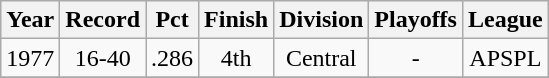<table class="wikitable">
<tr style="background: #F2F2F2;">
<th>Year</th>
<th>Record</th>
<th>Pct</th>
<th>Finish</th>
<th>Division</th>
<th>Playoffs</th>
<th>League</th>
</tr>
<tr align=center>
<td>1977</td>
<td>16-40</td>
<td>.286</td>
<td>4th</td>
<td>Central</td>
<td>-</td>
<td>APSPL</td>
</tr>
<tr align=center>
</tr>
</table>
